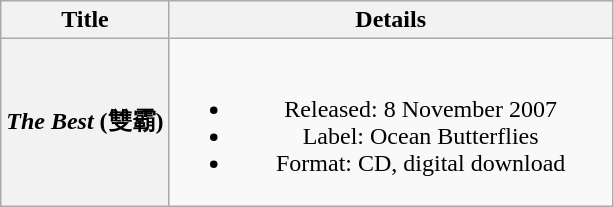<table class="wikitable plainrowheaders" style="text-align:center;">
<tr>
<th scope="col">Title</th>
<th scope="col" style="width:18em;">Details</th>
</tr>
<tr>
<th scope="row"><em>The Best</em> (雙霸)</th>
<td><br><ul><li>Released: 8 November 2007</li><li>Label: Ocean Butterflies</li><li>Format: CD, digital download</li></ul></td>
</tr>
</table>
